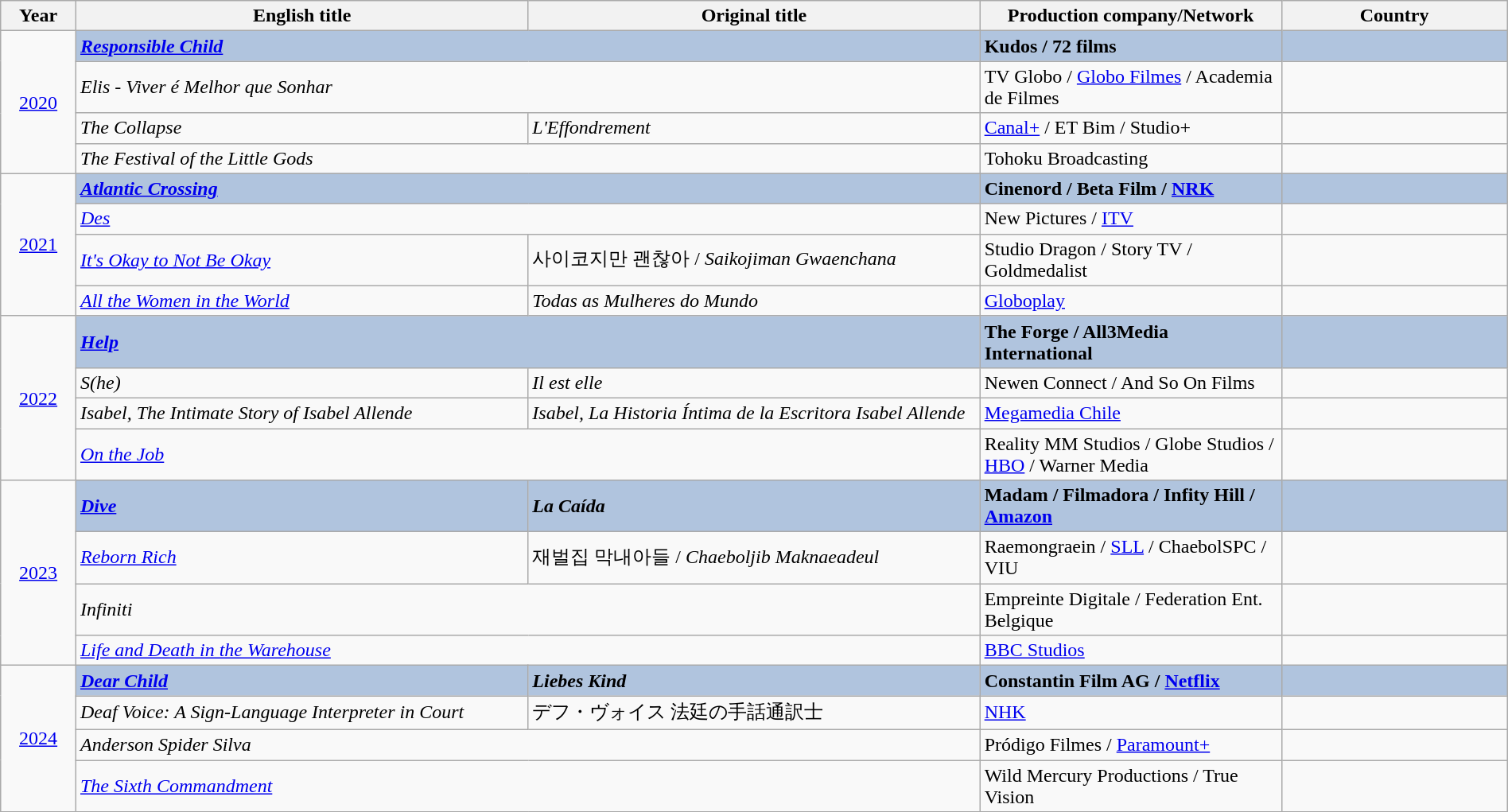<table class="wikitable" width="100%" border="1" cellpadding="5" cellspacing="0">
<tr>
<th width=5%>Year</th>
<th width=30%>English title</th>
<th width=30%>Original title</th>
<th width=20%><strong>Production company/Network</strong></th>
<th width=15%><strong>Country</strong></th>
</tr>
<tr>
<td rowspan="4" style="text-align:center;"><a href='#'>2020</a><br></td>
<td colspan="2" style="background:#B0C4DE;"><strong><em><a href='#'>Responsible Child</a></em></strong></td>
<td style="background:#B0C4DE;"><strong>Kudos / 72 films</strong></td>
<td style="background:#B0C4DE;"><strong></strong></td>
</tr>
<tr>
<td colspan="2"><em>Elis - Viver é Melhor que Sonhar</em></td>
<td>TV Globo / <a href='#'>Globo Filmes</a> / Academia de Filmes</td>
<td></td>
</tr>
<tr>
<td><em>The Collapse</em></td>
<td><em>L'Effondrement</em></td>
<td><a href='#'>Canal+</a> / ET Bim / Studio+</td>
<td></td>
</tr>
<tr>
<td colspan="2"><em>The Festival of the Little Gods</em></td>
<td>Tohoku Broadcasting</td>
<td></td>
</tr>
<tr>
<td rowspan="4" style="text-align:center;"><a href='#'>2021</a><br></td>
<td colspan="2" style="background:#B0C4DE;"><strong><em><a href='#'>Atlantic Crossing</a></em></strong></td>
<td style="background:#B0C4DE;"><strong>Cinenord / Beta Film / <a href='#'>NRK</a></strong></td>
<td style="background:#B0C4DE;"><strong></strong></td>
</tr>
<tr>
<td colspan="2"><em><a href='#'>Des</a></em></td>
<td>New Pictures / <a href='#'>ITV</a></td>
<td></td>
</tr>
<tr>
<td><em><a href='#'>It's Okay to Not Be Okay</a></em></td>
<td>사이코지만 괜찮아 / <em>Saikojiman Gwaenchana</em></td>
<td>Studio Dragon / Story TV / Goldmedalist</td>
<td></td>
</tr>
<tr>
<td><em><a href='#'>All the Women in the World</a></em></td>
<td><em>Todas as Mulheres do Mundo</em></td>
<td><a href='#'>Globoplay</a></td>
<td></td>
</tr>
<tr>
<td rowspan="4" style="text-align:center;"><a href='#'>2022</a><br></td>
<td style="background:#B0C4DE;" colspan="2"><strong><em><a href='#'>Help</a></em></strong></td>
<td style="background:#B0C4DE;"><strong>The Forge / All3Media International</strong></td>
<td style="background:#B0C4DE;"><strong></strong></td>
</tr>
<tr>
<td><em>S(he)</em></td>
<td><em>Il est elle</em></td>
<td>Newen Connect / And So On Films</td>
<td></td>
</tr>
<tr>
<td><em>Isabel, The Intimate Story of Isabel Allende</em></td>
<td><em>Isabel, La Historia Íntima de la Escritora Isabel Allende</em></td>
<td><a href='#'>Megamedia Chile</a></td>
<td></td>
</tr>
<tr>
<td colspan="2"><em><a href='#'>On the Job</a></em></td>
<td>Reality MM Studios / Globe Studios / <a href='#'>HBO</a> / Warner Media</td>
<td></td>
</tr>
<tr>
<td rowspan="4" style="text-align:center;"><a href='#'>2023</a><br></td>
<td style="background:#B0C4DE;"><strong><em><a href='#'>Dive</a></em></strong></td>
<td style="background:#B0C4DE;"><strong><em>La Caída</em></strong></td>
<td style="background:#B0C4DE;"><strong>Madam / Filmadora / Infity Hill / <a href='#'>Amazon</a></strong></td>
<td style="background:#B0C4DE;"><strong></strong></td>
</tr>
<tr>
<td><em><a href='#'>Reborn Rich</a></em></td>
<td>재벌집 막내아들 / <em>Chaeboljib Maknaeadeul</em></td>
<td>Raemongraein / <a href='#'>SLL</a> / ChaebolSPC / VIU</td>
<td></td>
</tr>
<tr>
<td colspan="2"><em>Infiniti</em></td>
<td>Empreinte Digitale / Federation Ent. Belgique</td>
<td></td>
</tr>
<tr>
<td colspan="2"><em><a href='#'>Life and Death in the Warehouse</a></em></td>
<td><a href='#'>BBC Studios</a></td>
<td></td>
</tr>
<tr>
<td rowspan="4" style="text-align:center;"><a href='#'>2024</a><br></td>
<td style="background:#B0C4DE;"><strong><em><a href='#'>Dear Child</a></em></strong></td>
<td style="background:#B0C4DE;"><strong><em>Liebes Kind</em></strong></td>
<td style="background:#B0C4DE;"><strong>Constantin Film AG / <a href='#'>Netflix</a></strong></td>
<td style="background:#B0C4DE;"><strong></strong></td>
</tr>
<tr>
<td><em>Deaf Voice: A Sign-Language Interpreter in Court</em></td>
<td>デフ・ヴォイス 法廷の手話通訳士</td>
<td><a href='#'>NHK</a></td>
<td></td>
</tr>
<tr>
<td colspan="2"><em>Anderson Spider Silva</em></td>
<td>Pródigo Filmes / <a href='#'>Paramount+</a></td>
<td></td>
</tr>
<tr>
<td colspan="2"><em><a href='#'>The Sixth Commandment</a></em></td>
<td>Wild Mercury Productions / True Vision</td>
<td></td>
</tr>
<tr>
</tr>
</table>
